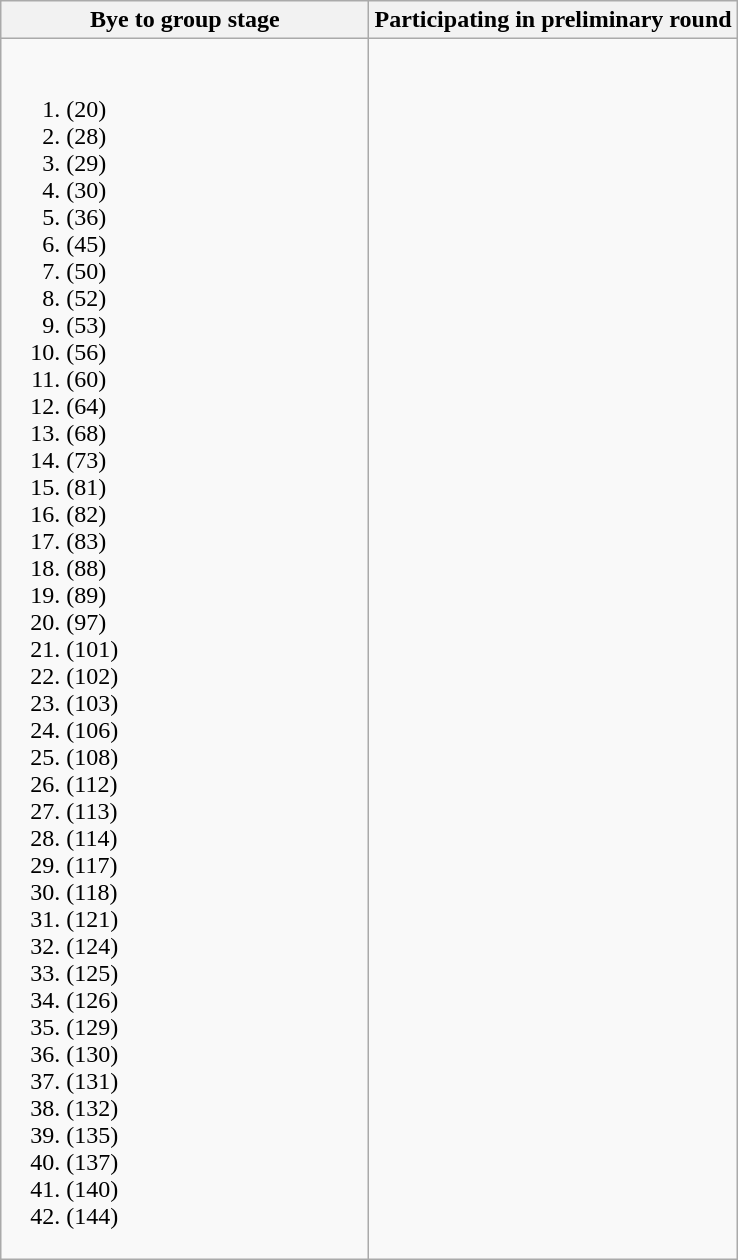<table class="wikitable">
<tr>
<th colspan="1" width="50%">Bye to group stage</th>
<th colspan="1" width="50%">Participating in preliminary round</th>
</tr>
<tr valign="top">
<td><br><ol><li> (20)</li><li> (28)</li><li> (29)</li><li> (30)</li><li> (36)</li><li> (45)</li><li> (50)</li><li> (52)</li><li> (53)</li><li> (56)</li><li> (60)</li><li> (64)</li><li> (68)</li><li> (73)</li><li> (81)</li><li> (82)</li><li> (83)</li><li> (88)</li><li> (89)</li><li> (97)</li><li> (101)</li><li> (102)</li><li> (103)</li><li> (106)</li><li> (108)</li><li> (112)</li><li> (113)</li><li> (114)</li><li> (117)</li><li> (118)</li><li> (121)</li><li> (124)</li><li> (125)</li><li> (126)</li><li> (129)</li><li> (130)</li><li> (131)</li><li> (132)</li><li> (135)</li><li> (137)</li><li> (140)</li><li> (144)</li></ol></td>
<td></td>
</tr>
</table>
